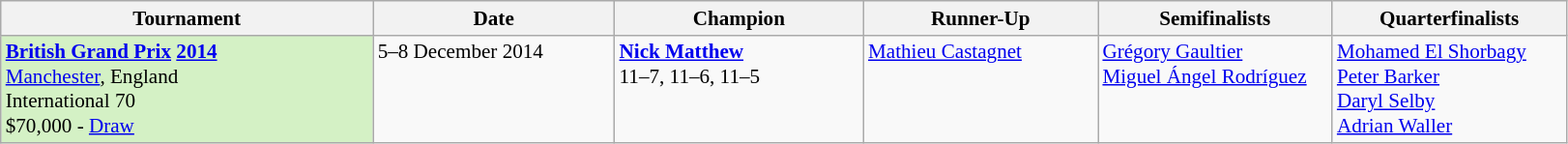<table class="wikitable" style="font-size:88%">
<tr>
<th width=250>Tournament</th>
<th width=160>Date</th>
<th width=165>Champion</th>
<th width=155>Runner-Up</th>
<th width=155>Semifinalists</th>
<th width=155>Quarterfinalists</th>
</tr>
<tr valign=top>
<td style="background:#D4F1C5;"><strong><a href='#'>British Grand Prix</a> <a href='#'>2014</a></strong><br> <a href='#'>Manchester</a>, England<br>International 70<br>$70,000 - <a href='#'>Draw</a></td>
<td>5–8 December 2014</td>
<td> <strong><a href='#'>Nick Matthew</a></strong><br> 11–7, 11–6, 11–5</td>
<td> <a href='#'>Mathieu Castagnet</a></td>
<td> <a href='#'>Grégory Gaultier</a><br> <a href='#'>Miguel Ángel Rodríguez</a></td>
<td> <a href='#'>Mohamed El Shorbagy</a><br> <a href='#'>Peter Barker</a><br> <a href='#'>Daryl Selby</a><br> <a href='#'>Adrian Waller</a></td>
</tr>
</table>
